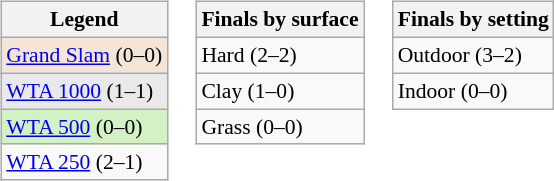<table>
<tr valign=top>
<td><br><table class=wikitable style="font-size:90%">
<tr>
<th>Legend</th>
</tr>
<tr>
<td bgcolor=f3e6d7><a href='#'>Grand Slam</a> (0–0)</td>
</tr>
<tr>
<td bgcolor="#e9e9e9"><a href='#'>WTA 1000</a> (1–1)</td>
</tr>
<tr>
<td bgcolor="#d4f1c5"><a href='#'>WTA 500</a> (0–0)</td>
</tr>
<tr>
<td><a href='#'>WTA 250</a> (2–1)</td>
</tr>
</table>
</td>
<td><br><table class=wikitable style="font-size:90%">
<tr>
<th>Finals by surface</th>
</tr>
<tr>
<td>Hard (2–2)</td>
</tr>
<tr>
<td>Clay (1–0)</td>
</tr>
<tr>
<td>Grass (0–0)</td>
</tr>
</table>
</td>
<td><br><table class=wikitable style="font-size:90%">
<tr>
<th>Finals by setting</th>
</tr>
<tr>
<td>Outdoor (3–2)</td>
</tr>
<tr>
<td>Indoor (0–0)</td>
</tr>
</table>
</td>
</tr>
</table>
